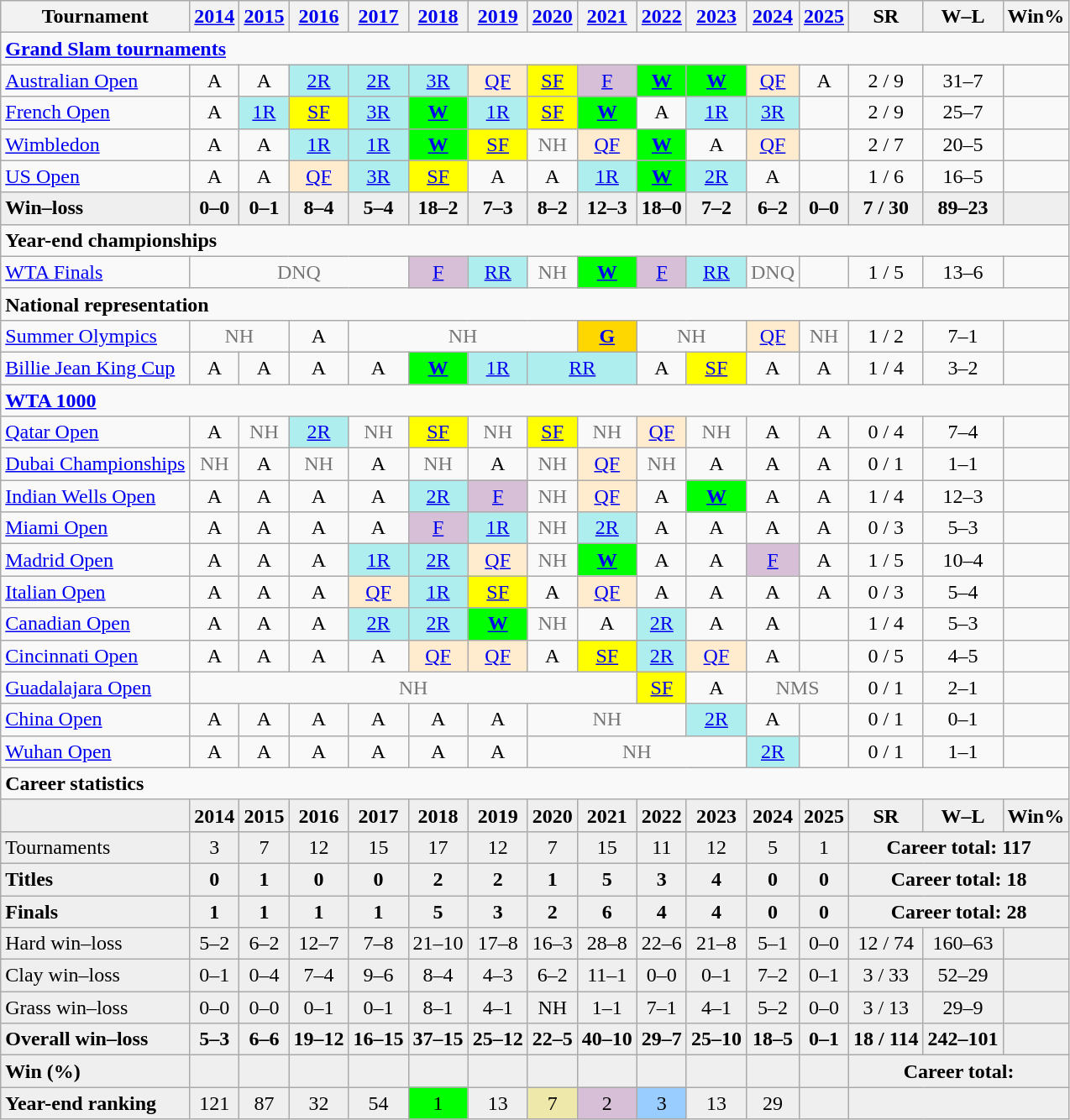<table class=wikitable style=text-align:center>
<tr>
<th>Tournament</th>
<th><a href='#'>2014</a></th>
<th><a href='#'>2015</a></th>
<th><a href='#'>2016</a></th>
<th><a href='#'>2017</a></th>
<th><a href='#'>2018</a></th>
<th><a href='#'>2019</a></th>
<th><a href='#'>2020</a></th>
<th><a href='#'>2021</a></th>
<th><a href='#'>2022</a></th>
<th><a href='#'>2023</a></th>
<th><a href='#'>2024</a></th>
<th><a href='#'>2025</a></th>
<th>SR</th>
<th>W–L</th>
<th>Win%</th>
</tr>
<tr>
<td colspan="16" align="left"><strong><a href='#'>Grand Slam tournaments</a></strong></td>
</tr>
<tr>
<td align=left><a href='#'>Australian Open</a></td>
<td>A</td>
<td>A</td>
<td bgcolor=afeeee><a href='#'>2R</a></td>
<td bgcolor=afeeee><a href='#'>2R</a></td>
<td bgcolor=afeeee><a href='#'>3R</a></td>
<td bgcolor=ffebcd><a href='#'>QF</a></td>
<td bgcolor=yellow><a href='#'>SF</a></td>
<td bgcolor=thistle><a href='#'>F</a></td>
<td bgcolor=lime><a href='#'><strong>W</strong></a></td>
<td bgcolor=lime><a href='#'><strong>W</strong></a></td>
<td bgcolor=ffebcd><a href='#'>QF</a></td>
<td>A</td>
<td>2 / 9</td>
<td>31–7</td>
<td></td>
</tr>
<tr>
<td align=left><a href='#'>French Open</a></td>
<td>A</td>
<td bgcolor=afeeee><a href='#'>1R</a></td>
<td bgcolor=yellow><a href='#'>SF</a></td>
<td bgcolor=afeeee><a href='#'>3R</a></td>
<td bgcolor=lime><a href='#'><strong>W</strong></a></td>
<td bgcolor=afeeee><a href='#'>1R</a></td>
<td bgcolor=yellow><a href='#'>SF</a></td>
<td bgcolor=lime><strong><a href='#'>W</a></strong></td>
<td>A</td>
<td bgcolor=afeeee><a href='#'>1R</a></td>
<td bgcolor=afeeee><a href='#'>3R</a></td>
<td></td>
<td>2 / 9</td>
<td>25–7</td>
<td></td>
</tr>
<tr>
<td align=left><a href='#'>Wimbledon</a></td>
<td>A</td>
<td>A</td>
<td bgcolor=afeeee><a href='#'>1R</a></td>
<td bgcolor=afeeee><a href='#'>1R</a></td>
<td bgcolor=lime><a href='#'><strong>W</strong></a></td>
<td bgcolor=yellow><a href='#'>SF</a></td>
<td style=color:#767676>NH</td>
<td bgcolor=ffebcd><a href='#'>QF</a></td>
<td bgcolor=lime><a href='#'><strong>W</strong></a></td>
<td>A</td>
<td bgcolor=ffebcd><a href='#'>QF</a></td>
<td></td>
<td>2 / 7</td>
<td>20–5</td>
<td></td>
</tr>
<tr>
<td align=left><a href='#'>US Open</a></td>
<td>A</td>
<td>A</td>
<td bgcolor=ffebcd><a href='#'>QF</a></td>
<td bgcolor=afeeee><a href='#'>3R</a></td>
<td bgcolor=yellow><a href='#'>SF</a></td>
<td>A</td>
<td>A</td>
<td bgcolor=afeeee><a href='#'>1R</a></td>
<td bgcolor=lime><a href='#'><strong>W</strong></a></td>
<td bgcolor=afeeee><a href='#'>2R</a></td>
<td>A</td>
<td></td>
<td>1 / 6</td>
<td>16–5</td>
<td></td>
</tr>
<tr style=background:#efefef;font-weight:bold>
<td align=left>Win–loss</td>
<td>0–0</td>
<td>0–1</td>
<td>8–4</td>
<td>5–4</td>
<td>18–2</td>
<td>7–3</td>
<td>8–2</td>
<td>12–3</td>
<td>18–0</td>
<td>7–2</td>
<td>6–2</td>
<td>0–0</td>
<td>7 / 30</td>
<td>89–23</td>
<td></td>
</tr>
<tr>
<td colspan="16" align="left"><strong>Year-end championships</strong></td>
</tr>
<tr>
<td align=left><a href='#'>WTA Finals</a></td>
<td style=color:#767676 colspan="4">DNQ</td>
<td bgcolor=thistle><a href='#'>F</a></td>
<td bgcolor=afeeee><a href='#'>RR</a></td>
<td style=color:#767676>NH</td>
<td bgcolor=lime><strong><a href='#'>W</a></strong></td>
<td bgcolor=thistle><a href='#'>F</a></td>
<td bgcolor=afeeee><a href='#'>RR</a></td>
<td style=color:#767676>DNQ</td>
<td></td>
<td>1 / 5</td>
<td>13–6</td>
<td></td>
</tr>
<tr>
<td colspan="16" align="left"><strong>National representation</strong></td>
</tr>
<tr>
<td align=left><a href='#'>Summer Olympics</a></td>
<td style=color:#767676 colspan="2">NH</td>
<td>A</td>
<td style=color:#767676 colspan="4">NH</td>
<td bgcolor=gold><strong><a href='#'>G</a></strong></td>
<td colspan="2" style="color:#767676">NH</td>
<td bgcolor=ffebcd><a href='#'>QF</a></td>
<td style="color:#767676">NH</td>
<td>1 / 2</td>
<td>7–1</td>
<td></td>
</tr>
<tr>
<td align=left><a href='#'>Billie Jean King Cup</a></td>
<td>A</td>
<td>A</td>
<td>A</td>
<td>A</td>
<td bgcolor=lime><strong><a href='#'>W</a></strong></td>
<td bgcolor=afeeee><a href='#'>1R</a></td>
<td bgcolor=afeeee colspan="2"><a href='#'>RR</a></td>
<td>A</td>
<td bgcolor=yellow><a href='#'>SF</a></td>
<td>A</td>
<td>A</td>
<td>1 / 4</td>
<td>3–2</td>
<td></td>
</tr>
<tr>
<td colspan="16" align="left"><strong><a href='#'>WTA 1000</a></strong></td>
</tr>
<tr>
<td align=left><a href='#'>Qatar Open</a></td>
<td>A</td>
<td style=color:#767676>NH</td>
<td bgcolor=afeeee><a href='#'>2R</a></td>
<td style=color:#767676>NH</td>
<td bgcolor=yellow><a href='#'>SF</a></td>
<td style=color:#767676>NH</td>
<td bgcolor=yellow><a href='#'>SF</a></td>
<td style=color:#767676>NH</td>
<td bgcolor=ffebcd><a href='#'>QF</a></td>
<td style=color:#767676>NH</td>
<td>A</td>
<td>A</td>
<td>0 / 4</td>
<td>7–4</td>
<td></td>
</tr>
<tr>
<td align=left><a href='#'>Dubai Championships</a></td>
<td style=color:#767676>NH</td>
<td>A</td>
<td style=color:#767676>NH</td>
<td>A</td>
<td style=color:#767676>NH</td>
<td>A</td>
<td style=color:#767676>NH</td>
<td bgcolor=ffebcd><a href='#'>QF</a></td>
<td style=color:#767676>NH</td>
<td>A</td>
<td>A</td>
<td>A</td>
<td>0 / 1</td>
<td>1–1</td>
<td></td>
</tr>
<tr>
<td align=left><a href='#'>Indian Wells Open</a></td>
<td>A</td>
<td>A</td>
<td>A</td>
<td>A</td>
<td bgcolor=afeeee><a href='#'>2R</a></td>
<td bgcolor=thistle><a href='#'>F</a></td>
<td style=color:#767676>NH</td>
<td bgcolor=ffebcd><a href='#'>QF</a></td>
<td>A</td>
<td bgcolor=lime><a href='#'><strong>W</strong></a></td>
<td>A</td>
<td>A</td>
<td>1 / 4</td>
<td>12–3</td>
<td></td>
</tr>
<tr>
<td align=left><a href='#'>Miami Open</a></td>
<td>A</td>
<td>A</td>
<td>A</td>
<td>A</td>
<td bgcolor=thistle><a href='#'>F</a></td>
<td bgcolor=afeeee><a href='#'>1R</a></td>
<td style=color:#767676>NH</td>
<td bgcolor=afeeee><a href='#'>2R</a></td>
<td>A</td>
<td>A</td>
<td>A</td>
<td>A</td>
<td>0 / 3</td>
<td>5–3</td>
<td></td>
</tr>
<tr>
<td align=left><a href='#'>Madrid Open</a></td>
<td>A</td>
<td>A</td>
<td>A</td>
<td bgcolor=afeeee><a href='#'>1R</a></td>
<td bgcolor=afeeee><a href='#'>2R</a></td>
<td bgcolor=ffebcd><a href='#'>QF</a></td>
<td style=color:#767676>NH</td>
<td bgcolor=lime><a href='#'><strong>W</strong></a></td>
<td>A</td>
<td>A</td>
<td bgcolor=thistle><a href='#'>F</a></td>
<td>A</td>
<td>1 / 5</td>
<td>10–4</td>
<td></td>
</tr>
<tr>
<td align=left><a href='#'>Italian Open</a></td>
<td>A</td>
<td>A</td>
<td>A</td>
<td bgcolor=ffebcd><a href='#'>QF</a></td>
<td bgcolor=afeeee><a href='#'>1R</a></td>
<td bgcolor=yellow><a href='#'>SF</a></td>
<td>A</td>
<td bgcolor=ffebcd><a href='#'>QF</a></td>
<td>A</td>
<td>A</td>
<td>A</td>
<td>A</td>
<td>0 / 3</td>
<td>5–4</td>
<td></td>
</tr>
<tr>
<td align=left><a href='#'>Canadian Open</a></td>
<td>A</td>
<td>A</td>
<td>A</td>
<td bgcolor=afeeee><a href='#'>2R</a></td>
<td bgcolor=afeeee><a href='#'>2R</a></td>
<td bgcolor=lime><strong><a href='#'>W</a></strong></td>
<td style=color:#767676>NH</td>
<td>A</td>
<td bgcolor=afeeee><a href='#'>2R</a></td>
<td>A</td>
<td>A</td>
<td></td>
<td>1 / 4</td>
<td>5–3</td>
<td></td>
</tr>
<tr>
<td align=left><a href='#'>Cincinnati Open</a></td>
<td>A</td>
<td>A</td>
<td>A</td>
<td>A</td>
<td bgcolor=ffebcd><a href='#'>QF</a></td>
<td bgcolor=ffebcd><a href='#'>QF</a></td>
<td>A</td>
<td style=background:yellow><a href='#'>SF</a></td>
<td style=background:#afeeee><a href='#'>2R</a></td>
<td bgcolor=ffebcd><a href='#'>QF</a></td>
<td>A</td>
<td></td>
<td>0 / 5</td>
<td>4–5</td>
<td></td>
</tr>
<tr>
<td align="left"><a href='#'>Guadalajara Open</a></td>
<td colspan="8" style="color:#767676">NH</td>
<td bgcolor="yellow"><a href='#'>SF</a></td>
<td>A</td>
<td colspan=2 style="color:#767676">NMS</td>
<td>0 / 1</td>
<td>2–1</td>
<td></td>
</tr>
<tr>
<td align="left"><a href='#'>China Open</a></td>
<td>A</td>
<td>A</td>
<td>A</td>
<td>A</td>
<td>A</td>
<td>A</td>
<td colspan="3" style="color:#767676">NH</td>
<td bgcolor="afeeee"><a href='#'>2R</a></td>
<td>A</td>
<td></td>
<td>0 / 1</td>
<td>0–1</td>
<td></td>
</tr>
<tr>
<td align=left><a href='#'>Wuhan Open</a></td>
<td>A</td>
<td>A</td>
<td>A</td>
<td>A</td>
<td>A</td>
<td>A</td>
<td colspan="4" style="color:#767676">NH</td>
<td style=background:#afeeee><a href='#'>2R</a></td>
<td></td>
<td>0 / 1</td>
<td>1–1</td>
<td></td>
</tr>
<tr>
<td colspan="16" align="left"><strong>Career statistics</strong></td>
</tr>
<tr style=background:#efefef;font-weight:bold>
<td></td>
<td>2014</td>
<td>2015</td>
<td>2016</td>
<td>2017</td>
<td>2018</td>
<td>2019</td>
<td>2020</td>
<td>2021</td>
<td>2022</td>
<td>2023</td>
<td>2024</td>
<td>2025</td>
<td>SR</td>
<td>W–L</td>
<td>Win%</td>
</tr>
<tr bgcolor=efefef>
<td align=left>Tournaments</td>
<td>3</td>
<td>7</td>
<td>12</td>
<td>15</td>
<td>17</td>
<td>12</td>
<td>7</td>
<td>15</td>
<td>11</td>
<td>12</td>
<td>5</td>
<td>1</td>
<td colspan="3"><strong>Career total: 117</strong></td>
</tr>
<tr style=background:#efefef;font-weight:bold>
<td align=left>Titles</td>
<td>0</td>
<td>1</td>
<td>0</td>
<td>0</td>
<td>2</td>
<td>2</td>
<td>1</td>
<td>5</td>
<td>3</td>
<td>4</td>
<td>0</td>
<td>0</td>
<td colspan="3">Career total: 18</td>
</tr>
<tr style=background:#efefef;font-weight:bold>
<td align=left>Finals</td>
<td>1</td>
<td>1</td>
<td>1</td>
<td>1</td>
<td>5</td>
<td>3</td>
<td>2</td>
<td>6</td>
<td>4</td>
<td>4</td>
<td>0</td>
<td>0</td>
<td colspan="3">Career total: 28</td>
</tr>
<tr bgcolor=efefef>
<td align=left>Hard win–loss</td>
<td>5–2</td>
<td>6–2</td>
<td>12–7</td>
<td>7–8</td>
<td>21–10</td>
<td>17–8</td>
<td>16–3</td>
<td>28–8</td>
<td>22–6</td>
<td>21–8</td>
<td>5–1</td>
<td>0–0</td>
<td>12 / 74</td>
<td>160–63</td>
<td></td>
</tr>
<tr bgcolor=efefef>
<td align=left>Clay win–loss</td>
<td>0–1</td>
<td>0–4</td>
<td>7–4</td>
<td>9–6</td>
<td>8–4</td>
<td>4–3</td>
<td>6–2</td>
<td>11–1</td>
<td>0–0</td>
<td>0–1</td>
<td>7–2</td>
<td>0–1</td>
<td>3 / 33</td>
<td>52–29</td>
<td></td>
</tr>
<tr bgcolor=efefef>
<td align=left>Grass win–loss</td>
<td>0–0</td>
<td>0–0</td>
<td>0–1</td>
<td>0–1</td>
<td>8–1</td>
<td>4–1</td>
<td>NH</td>
<td>1–1</td>
<td>7–1</td>
<td>4–1</td>
<td>5–2</td>
<td>0–0</td>
<td>3 / 13</td>
<td>29–9</td>
<td></td>
</tr>
<tr style=background:#efefef;font-weight:bold>
<td align=left>Overall win–loss</td>
<td>5–3</td>
<td>6–6</td>
<td>19–12</td>
<td>16–15</td>
<td>37–15</td>
<td>25–12</td>
<td>22–5</td>
<td>40–10</td>
<td>29–7</td>
<td>25–10</td>
<td>18–5</td>
<td>0–1</td>
<td>18 / 114</td>
<td>242–101</td>
<td></td>
</tr>
<tr style=background:#efefef;font-weight:bold>
<td align=left>Win (%)</td>
<td></td>
<td></td>
<td></td>
<td></td>
<td></td>
<td></td>
<td></td>
<td></td>
<td></td>
<td></td>
<td></td>
<td></td>
<td colspan="3">Career total: </td>
</tr>
<tr bgcolor=efefef>
<td align=left><strong>Year-end ranking</strong></td>
<td>121</td>
<td>87</td>
<td>32</td>
<td>54</td>
<td style=background:lime>1</td>
<td>13</td>
<td bgcolor=#eee8aa>7</td>
<td bgcolor=thistle>2</td>
<td bgcolor=99ccff>3</td>
<td>13</td>
<td>29</td>
<td></td>
<td colspan="3"></td>
</tr>
</table>
